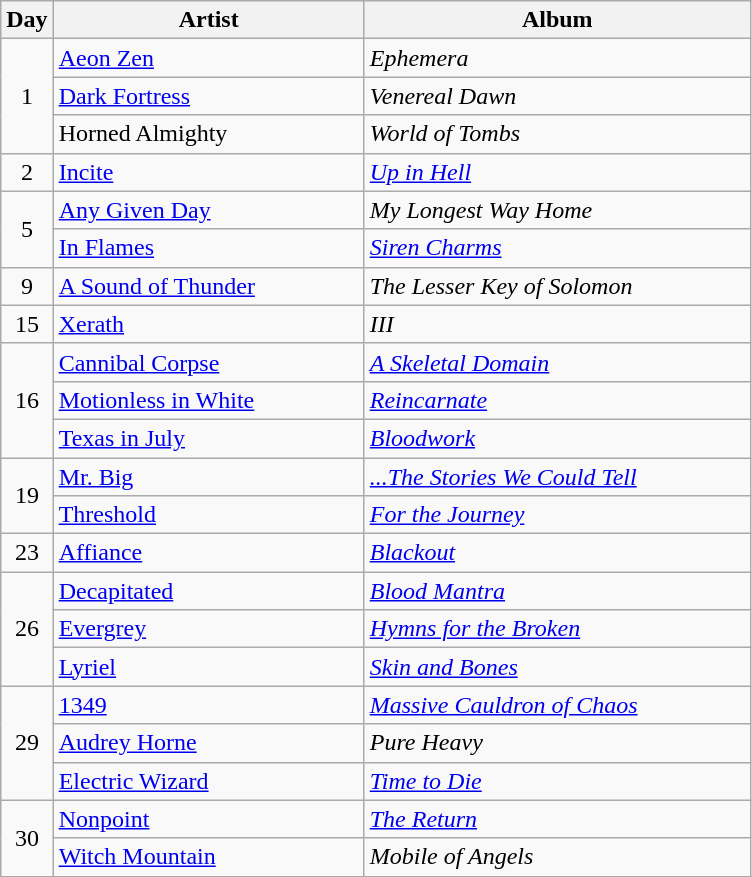<table class="wikitable">
<tr>
<th style="width:20px;">Day</th>
<th style="width:200px;">Artist</th>
<th style="width:250px;">Album</th>
</tr>
<tr>
<td style="text-align:center;" rowspan="3">1</td>
<td><a href='#'>Aeon Zen</a></td>
<td><em>Ephemera</em></td>
</tr>
<tr>
<td><a href='#'>Dark Fortress</a></td>
<td><em>Venereal Dawn</em></td>
</tr>
<tr>
<td>Horned Almighty</td>
<td><em>World of Tombs</em></td>
</tr>
<tr>
<td style="text-align:center;">2</td>
<td><a href='#'>Incite</a></td>
<td><em><a href='#'>Up in Hell</a></em></td>
</tr>
<tr>
<td style="text-align:center;" rowspan="2">5</td>
<td><a href='#'>Any Given Day</a></td>
<td><em>My Longest Way Home</em></td>
</tr>
<tr>
<td><a href='#'>In Flames</a></td>
<td><em><a href='#'>Siren Charms</a></em></td>
</tr>
<tr>
<td style="text-align:center;">9</td>
<td><a href='#'>A Sound of Thunder</a></td>
<td><em>The Lesser Key of Solomon</em></td>
</tr>
<tr>
<td style="text-align:center;">15</td>
<td><a href='#'>Xerath</a></td>
<td><em>III</em></td>
</tr>
<tr>
<td style="text-align:center;" rowspan="3">16</td>
<td><a href='#'>Cannibal Corpse</a></td>
<td><em><a href='#'>A Skeletal Domain</a></em></td>
</tr>
<tr>
<td><a href='#'>Motionless in White</a></td>
<td><em><a href='#'>Reincarnate</a></em></td>
</tr>
<tr>
<td><a href='#'>Texas in July</a></td>
<td><em><a href='#'>Bloodwork</a></em></td>
</tr>
<tr>
<td style="text-align:center;" rowspan="2">19</td>
<td><a href='#'>Mr. Big</a></td>
<td><em><a href='#'>...The Stories We Could Tell</a></em></td>
</tr>
<tr>
<td><a href='#'>Threshold</a></td>
<td><em><a href='#'>For the Journey</a></em></td>
</tr>
<tr>
<td style="text-align:center;">23</td>
<td><a href='#'>Affiance</a></td>
<td><em><a href='#'>Blackout</a></em></td>
</tr>
<tr>
<td style="text-align:center;" rowspan="3">26</td>
<td><a href='#'>Decapitated</a></td>
<td><em><a href='#'>Blood Mantra</a></em></td>
</tr>
<tr>
<td><a href='#'>Evergrey</a></td>
<td><em><a href='#'>Hymns for the Broken</a></em></td>
</tr>
<tr>
<td><a href='#'>Lyriel</a></td>
<td><em><a href='#'>Skin and Bones</a></em></td>
</tr>
<tr>
<td style="text-align:center;" rowspan="3">29</td>
<td><a href='#'>1349</a></td>
<td><em><a href='#'>Massive Cauldron of Chaos</a></em></td>
</tr>
<tr>
<td><a href='#'>Audrey Horne</a></td>
<td><em>Pure Heavy</em></td>
</tr>
<tr>
<td><a href='#'>Electric Wizard</a></td>
<td><em><a href='#'>Time to Die</a></em></td>
</tr>
<tr>
<td style="text-align:center;" rowspan="2">30</td>
<td><a href='#'>Nonpoint</a></td>
<td><em><a href='#'>The Return</a></em></td>
</tr>
<tr>
<td><a href='#'>Witch Mountain</a></td>
<td><em>Mobile of Angels</em></td>
</tr>
</table>
